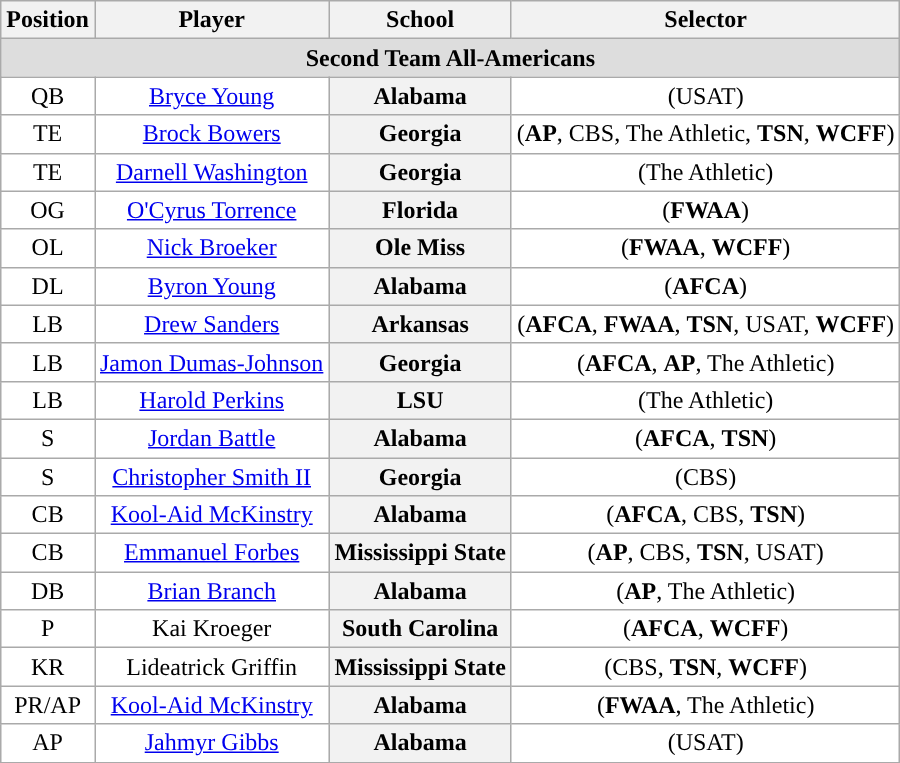<table class="wikitable">
<tr>
<th>Position</th>
<th>Player</th>
<th>School</th>
<th>Selector</th>
</tr>
<tr>
<td colspan="6" style="text-align:center; background:#ddd;"><strong>Second Team All-Americans</strong></td>
</tr>
<tr style="text-align:center;">
<td style="background:white">QB</td>
<td style="background:white"><a href='#'>Bryce Young</a></td>
<th>Alabama</th>
<td style="background:white">(USAT)</td>
</tr>
<tr style="text-align:center;">
<td style="background:white">TE</td>
<td style="background:white"><a href='#'>Brock Bowers</a></td>
<th>Georgia</th>
<td style="background:white">(<strong>AP</strong>, CBS, The Athletic, <strong>TSN</strong>, <strong>WCFF</strong>)</td>
</tr>
<tr style="text-align:center;">
<td style="background:white">TE</td>
<td style="background:white"><a href='#'>Darnell Washington</a></td>
<th>Georgia</th>
<td style="background:white">(The Athletic)</td>
</tr>
<tr style="text-align:center;">
<td style="background:white">OG</td>
<td style="background:white"><a href='#'>O'Cyrus Torrence</a></td>
<th>Florida</th>
<td style="background:white">(<strong>FWAA</strong>)</td>
</tr>
<tr style="text-align:center;">
<td style="background:white">OL</td>
<td style="background:white"><a href='#'>Nick Broeker</a></td>
<th>Ole Miss</th>
<td style="background:white">(<strong>FWAA</strong>, <strong>WCFF</strong>)</td>
</tr>
<tr style="text-align:center;">
<td style="background:white">DL</td>
<td style="background:white"><a href='#'>Byron Young</a></td>
<th>Alabama</th>
<td style="background:white">(<strong>AFCA</strong>)</td>
</tr>
<tr style="text-align:center;">
<td style="background:white">LB</td>
<td style="background:white"><a href='#'>Drew Sanders</a></td>
<th>Arkansas</th>
<td style="background:white">(<strong>AFCA</strong>, <strong>FWAA</strong>, <strong>TSN</strong>, USAT, <strong>WCFF</strong>)</td>
</tr>
<tr style="text-align:center;">
<td style="background:white">LB</td>
<td style="background:white"><a href='#'>Jamon Dumas-Johnson</a></td>
<th>Georgia</th>
<td style="background:white">(<strong>AFCA</strong>, <strong>AP</strong>, The Athletic)</td>
</tr>
<tr style="text-align:center;">
<td style="background:white">LB</td>
<td style="background:white"><a href='#'>Harold Perkins</a></td>
<th>LSU</th>
<td style="background:white">(The Athletic)</td>
</tr>
<tr style="text-align:center;">
<td style="background:white">S</td>
<td style="background:white"><a href='#'>Jordan Battle</a></td>
<th>Alabama</th>
<td style="background:white">(<strong>AFCA</strong>, <strong>TSN</strong>)</td>
</tr>
<tr style="text-align:center;">
<td style="background:white">S</td>
<td style="background:white"><a href='#'>Christopher Smith II</a></td>
<th>Georgia</th>
<td style="background:white">(CBS)</td>
</tr>
<tr style="text-align:center;">
<td style="background:white">CB</td>
<td style="background:white"><a href='#'>Kool-Aid McKinstry</a></td>
<th>Alabama</th>
<td style="background:white">(<strong>AFCA</strong>, CBS, <strong>TSN</strong>)</td>
</tr>
<tr style="text-align:center;">
<td style="background:white">CB</td>
<td style="background:white"><a href='#'>Emmanuel Forbes</a></td>
<th>Mississippi State</th>
<td style="background:white">(<strong>AP</strong>, CBS, <strong>TSN</strong>, USAT)</td>
</tr>
<tr style="text-align:center;">
<td style="background:white">DB</td>
<td style="background:white"><a href='#'>Brian Branch</a></td>
<th>Alabama</th>
<td style="background:white">(<strong>AP</strong>, The Athletic)</td>
</tr>
<tr style="text-align:center;">
<td style="background:white">P</td>
<td style="background:white">Kai Kroeger</td>
<th>South Carolina</th>
<td style="background:white">(<strong>AFCA</strong>, <strong>WCFF</strong>)</td>
</tr>
<tr style="text-align:center;">
<td style="background:white">KR</td>
<td style="background:white">Lideatrick Griffin</td>
<th>Mississippi State</th>
<td style="background:white">(CBS, <strong>TSN</strong>, <strong>WCFF</strong>)</td>
</tr>
<tr style="text-align:center;">
<td style="background:white">PR/AP</td>
<td style="background:white"><a href='#'>Kool-Aid McKinstry</a></td>
<th>Alabama</th>
<td style="background:white">(<strong>FWAA</strong>, The Athletic)</td>
</tr>
<tr style="text-align:center;">
<td style="background:white">AP</td>
<td style="background:white"><a href='#'>Jahmyr Gibbs</a></td>
<th>Alabama</th>
<td style="background:white">(USAT)</td>
</tr>
<tr>
</tr>
</table>
